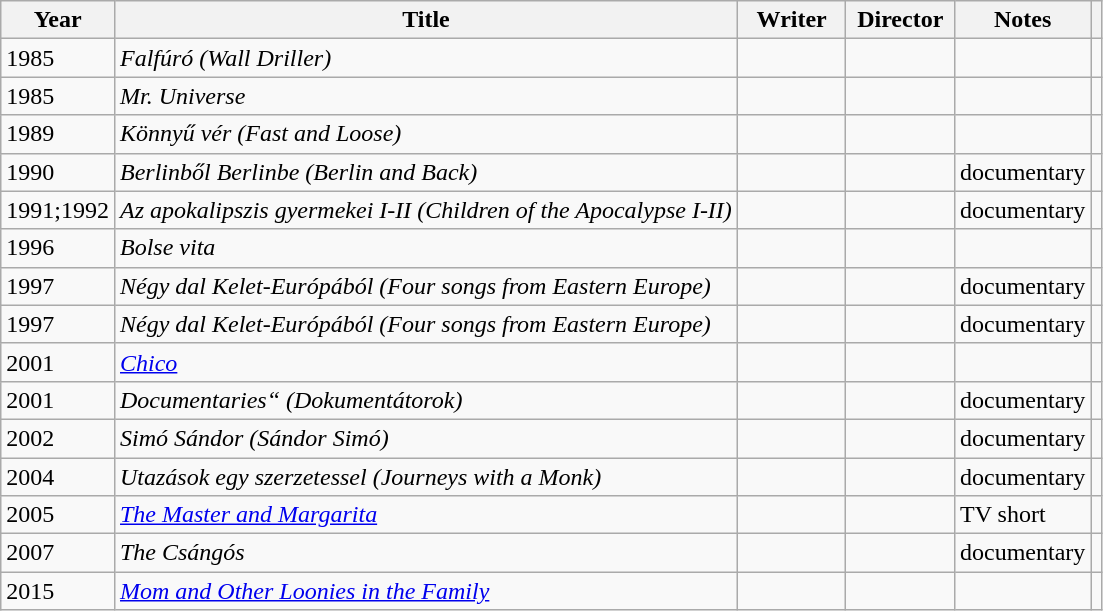<table class="wikitable">
<tr>
<th>Year</th>
<th>Title</th>
<th width=65>Writer</th>
<th width=65>Director</th>
<th>Notes</th>
<th scope="col" class="unsortable"></th>
</tr>
<tr>
<td>1985</td>
<td><em>Falfúró (Wall Driller)</em></td>
<td></td>
<td></td>
<td></td>
<td></td>
</tr>
<tr>
<td>1985</td>
<td><em>Mr. Universe</em></td>
<td></td>
<td></td>
<td></td>
<td></td>
</tr>
<tr>
<td>1989</td>
<td><em>Könnyű vér (Fast and Loose)</em></td>
<td></td>
<td></td>
<td></td>
<td></td>
</tr>
<tr>
<td>1990</td>
<td><em>Berlinből Berlinbe (Berlin and Back)</em></td>
<td></td>
<td></td>
<td>documentary</td>
<td></td>
</tr>
<tr>
<td>1991;1992</td>
<td><em>Az apokalipszis gyermekei I-II (Children of the Apocalypse I-II)</em></td>
<td></td>
<td></td>
<td>documentary</td>
<td></td>
</tr>
<tr>
<td>1996</td>
<td><em>Bolse vita</em></td>
<td></td>
<td></td>
<td></td>
<td></td>
</tr>
<tr>
<td>1997</td>
<td><em>Négy dal Kelet-Európából (Four songs from Eastern Europe)</em></td>
<td></td>
<td></td>
<td>documentary</td>
<td></td>
</tr>
<tr>
<td>1997</td>
<td><em>Négy dal Kelet-Európából (Four songs from Eastern Europe)</em></td>
<td></td>
<td></td>
<td>documentary</td>
<td></td>
</tr>
<tr>
<td>2001</td>
<td><em><a href='#'>Chico</a></em></td>
<td></td>
<td></td>
<td></td>
<td></td>
</tr>
<tr>
<td>2001</td>
<td><em>Documentaries“ (Dokumentátorok)</em></td>
<td></td>
<td></td>
<td>documentary</td>
<td></td>
</tr>
<tr>
<td>2002</td>
<td><em>Simó Sándor (Sándor Simó)</em></td>
<td></td>
<td></td>
<td>documentary</td>
<td></td>
</tr>
<tr>
<td>2004</td>
<td><em>Utazások egy szerzetessel (Journeys with a Monk)</em></td>
<td></td>
<td></td>
<td>documentary</td>
<td></td>
</tr>
<tr>
<td>2005</td>
<td><em><a href='#'>The Master and Margarita</a></em></td>
<td></td>
<td></td>
<td>TV short</td>
<td></td>
</tr>
<tr>
<td>2007</td>
<td><em>The Csángós</em></td>
<td></td>
<td></td>
<td>documentary</td>
<td></td>
</tr>
<tr>
<td>2015</td>
<td><em><a href='#'>Mom and Other Loonies in the Family</a></em></td>
<td></td>
<td></td>
<td></td>
<td></td>
</tr>
</table>
